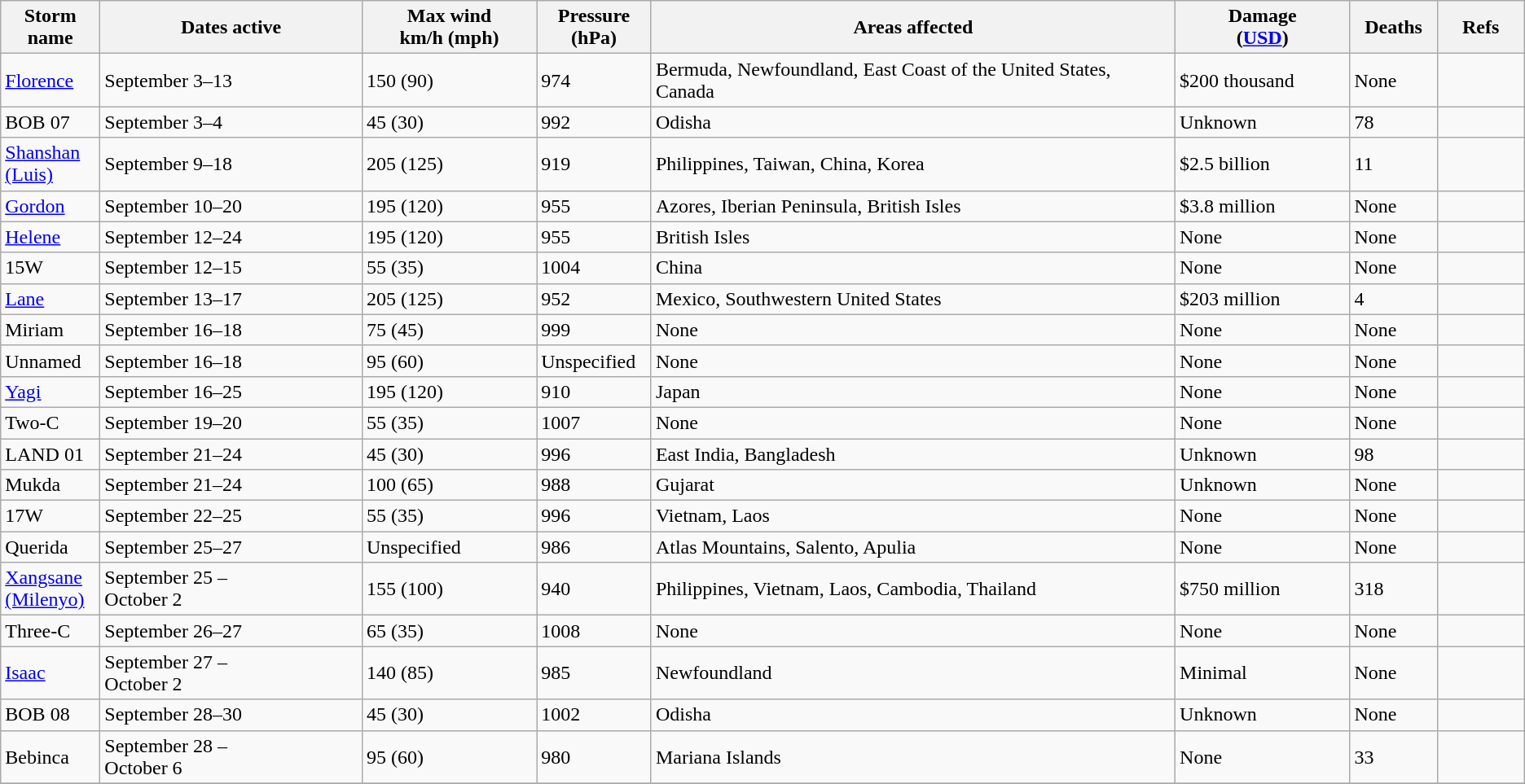<table class="wikitable sortable">
<tr>
<th width="5%">Storm name</th>
<th width="15%">Dates active</th>
<th width="10%">Max wind<br>km/h (mph)</th>
<th width="5%">Pressure<br>(hPa)</th>
<th width="30%">Areas affected</th>
<th width="10%">Damage<br>(<a href='#'>USD</a>)</th>
<th width="5%">Deaths</th>
<th width="5%">Refs</th>
</tr>
<tr>
<td><a href='#'>Florence</a></td>
<td>September 3–13</td>
<td>150 (90)</td>
<td>974</td>
<td>Bermuda, Newfoundland, East Coast of the United States, Canada</td>
<td>$200 thousand</td>
<td>None</td>
<td></td>
</tr>
<tr>
<td>BOB 07</td>
<td>September 3–4</td>
<td>45 (30)</td>
<td>992</td>
<td>Odisha</td>
<td>Unknown</td>
<td>78</td>
<td></td>
</tr>
<tr>
<td><a href='#'>Shanshan (Luis)</a></td>
<td>September 9–18</td>
<td>205 (125)</td>
<td>919</td>
<td>Philippines, Taiwan, China, Korea</td>
<td>$2.5 billion</td>
<td>11</td>
<td></td>
</tr>
<tr>
<td><a href='#'>Gordon</a></td>
<td>September 10–20</td>
<td>195 (120)</td>
<td>955</td>
<td>Azores, Iberian Peninsula, British Isles</td>
<td>$3.8 million</td>
<td>None</td>
<td></td>
</tr>
<tr>
<td><a href='#'>Helene</a></td>
<td>September 12–24</td>
<td>195 (120)</td>
<td>955</td>
<td>British Isles</td>
<td>None</td>
<td>None</td>
<td></td>
</tr>
<tr>
<td>15W</td>
<td>September 12–15</td>
<td>55 (35)</td>
<td>1004</td>
<td>China</td>
<td>None</td>
<td>None</td>
<td></td>
</tr>
<tr>
<td><a href='#'>Lane</a></td>
<td>September 13–17</td>
<td>205 (125)</td>
<td>952</td>
<td>Mexico, Southwestern United States</td>
<td>$203 million</td>
<td>4</td>
<td></td>
</tr>
<tr>
<td>Miriam</td>
<td>September 16–18</td>
<td>75 (45)</td>
<td>999</td>
<td>None</td>
<td>None</td>
<td>None</td>
<td></td>
</tr>
<tr>
<td>Unnamed</td>
<td>September 16–18</td>
<td>95 (60)</td>
<td>Unspecified</td>
<td>None</td>
<td>None</td>
<td>None</td>
<td></td>
</tr>
<tr>
<td><a href='#'>Yagi</a></td>
<td>September 16–25</td>
<td>195 (120)</td>
<td>910</td>
<td>Japan</td>
<td>None</td>
<td>None</td>
<td></td>
</tr>
<tr>
<td>Two-C</td>
<td>September 19–20</td>
<td>55 (35)</td>
<td>1007</td>
<td>None</td>
<td>None</td>
<td>None</td>
<td></td>
</tr>
<tr>
<td>LAND 01</td>
<td>September 21–24</td>
<td>45 (30)</td>
<td>996</td>
<td>East India, Bangladesh</td>
<td>Unknown</td>
<td>98</td>
<td></td>
</tr>
<tr>
<td>Mukda</td>
<td>September 21–24</td>
<td>100 (65)</td>
<td>988</td>
<td>Gujarat</td>
<td>Unknown</td>
<td>None</td>
<td></td>
</tr>
<tr>
<td>17W</td>
<td>September 22–25</td>
<td>55 (35)</td>
<td>996</td>
<td>Vietnam, Laos</td>
<td>None</td>
<td>None</td>
<td></td>
</tr>
<tr>
<td>Querida</td>
<td>September 25–27</td>
<td>Unspecified</td>
<td>986</td>
<td>Atlas Mountains, Salento, Apulia</td>
<td>None</td>
<td>None</td>
<td></td>
</tr>
<tr>
<td><a href='#'>Xangsane (Milenyo)</a></td>
<td>September 25 –<br>October 2</td>
<td>155 (100)</td>
<td>940</td>
<td>Philippines, Vietnam, Laos, Cambodia, Thailand</td>
<td>$750 million</td>
<td>318</td>
<td></td>
</tr>
<tr>
<td>Three-C</td>
<td>September 26–27</td>
<td>65 (35)</td>
<td>1008</td>
<td>None</td>
<td>None</td>
<td>None</td>
<td></td>
</tr>
<tr>
<td><a href='#'>Isaac</a></td>
<td>September 27 –<br>October 2</td>
<td>140 (85)</td>
<td>985</td>
<td>Newfoundland</td>
<td>Minimal</td>
<td>None</td>
<td></td>
</tr>
<tr>
<td>BOB 08</td>
<td>September 28–30</td>
<td>45 (30)</td>
<td>1002</td>
<td>Odisha</td>
<td>Unknown</td>
<td>None</td>
<td></td>
</tr>
<tr>
<td>Bebinca</td>
<td>September 28 –<br>October 6</td>
<td>95 (60)</td>
<td>980</td>
<td>Mariana Islands</td>
<td>None</td>
<td>33</td>
<td></td>
</tr>
<tr>
</tr>
</table>
